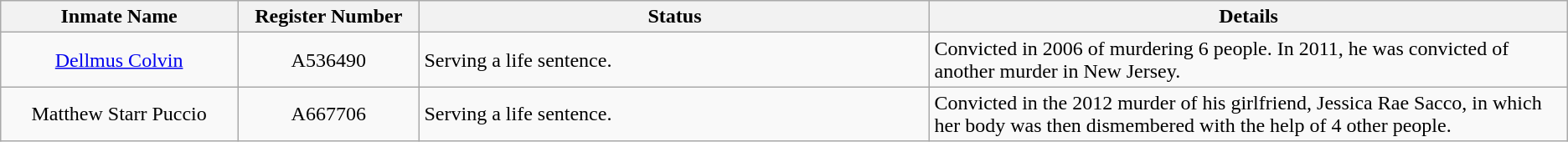<table class="wikitable sortable">
<tr>
<th width=13%>Inmate Name</th>
<th width=10%>Register Number</th>
<th width=28%>Status</th>
<th width=35%>Details</th>
</tr>
<tr>
<td style="text-align:center;"><a href='#'>Dellmus Colvin</a></td>
<td style="text-align:center;">A536490</td>
<td>Serving a life sentence.</td>
<td>Convicted in 2006 of murdering 6 people. In 2011, he was convicted of another murder in New Jersey.</td>
</tr>
<tr>
<td style="text-align:center;">Matthew Starr Puccio</td>
<td style="text-align:center;">A667706</td>
<td>Serving a life sentence.</td>
<td>Convicted in the 2012 murder of his girlfriend, Jessica Rae Sacco, in which her body was then dismembered with the help of 4 other people.</td>
</tr>
</table>
